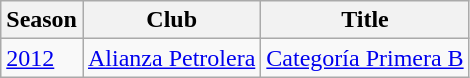<table class="wikitable">
<tr>
<th>Season</th>
<th>Club</th>
<th>Title</th>
</tr>
<tr>
<td><a href='#'>2012</a></td>
<td><a href='#'>Alianza Petrolera</a></td>
<td><a href='#'>Categoría Primera B</a></td>
</tr>
</table>
